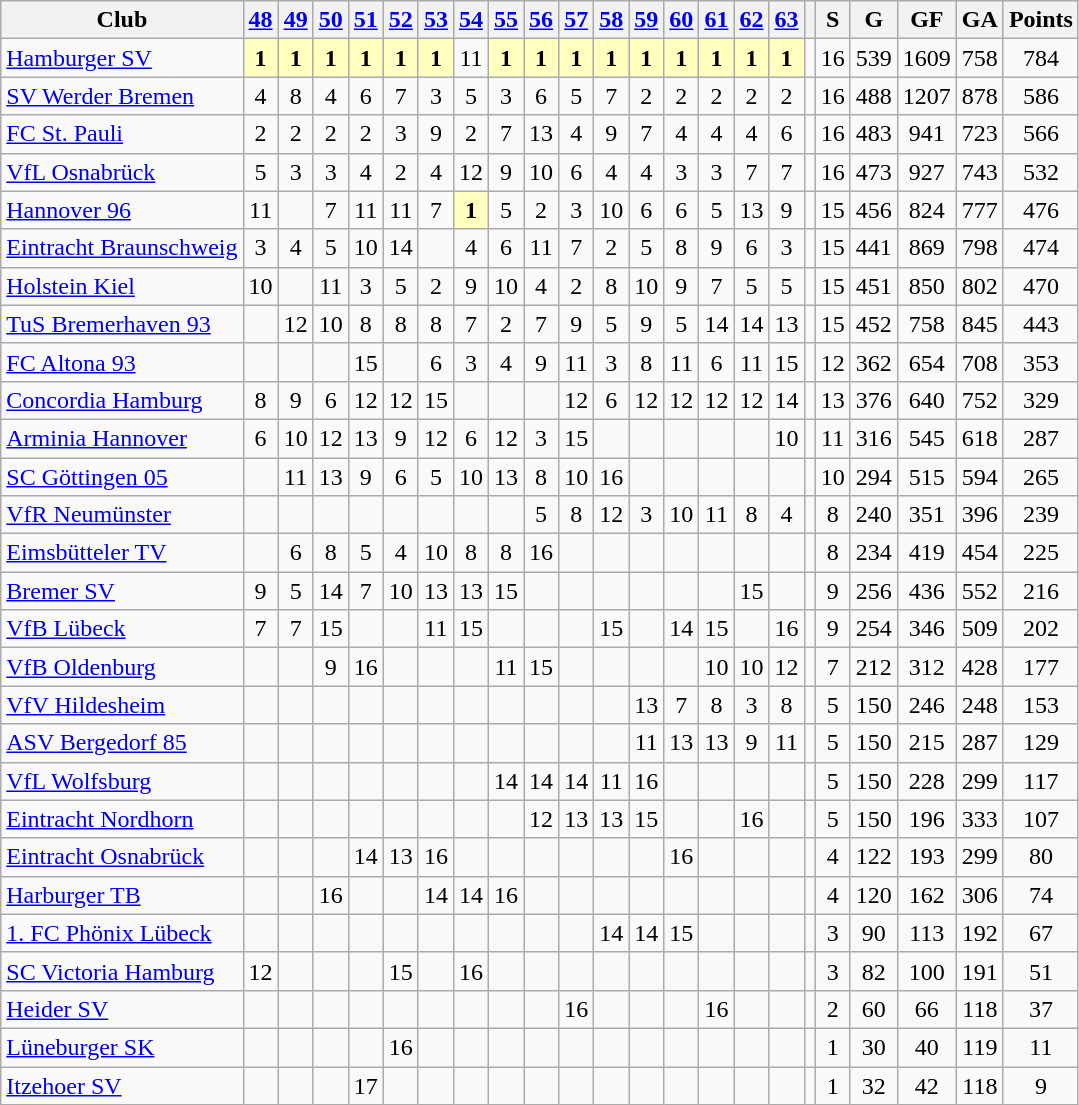<table class="wikitable">
<tr>
<th>Club</th>
<th><a href='#'>48</a></th>
<th><a href='#'>49</a></th>
<th><a href='#'>50</a></th>
<th><a href='#'>51</a></th>
<th><a href='#'>52</a></th>
<th><a href='#'>53</a></th>
<th><a href='#'>54</a></th>
<th><a href='#'>55</a></th>
<th><a href='#'>56</a></th>
<th><a href='#'>57</a></th>
<th><a href='#'>58</a></th>
<th><a href='#'>59</a></th>
<th><a href='#'>60</a></th>
<th><a href='#'>61</a></th>
<th><a href='#'>62</a></th>
<th><a href='#'>63</a></th>
<th></th>
<th>S</th>
<th>G</th>
<th>GF</th>
<th>GA</th>
<th>Points</th>
</tr>
<tr align="center">
<td align="left"><a href='#'>Hamburger SV</a></td>
<td bgcolor="#ffffbf"><strong>1</strong></td>
<td bgcolor="#ffffbf"><strong>1</strong></td>
<td bgcolor="#ffffbf"><strong>1</strong></td>
<td bgcolor="#ffffbf"><strong>1</strong></td>
<td bgcolor="#ffffbf"><strong>1</strong></td>
<td bgcolor="#ffffbf"><strong>1</strong></td>
<td>11</td>
<td bgcolor="#ffffbf"><strong>1</strong></td>
<td bgcolor="#ffffbf"><strong>1</strong></td>
<td bgcolor="#ffffbf"><strong>1</strong></td>
<td bgcolor="#ffffbf"><strong>1</strong></td>
<td bgcolor="#ffffbf"><strong>1</strong></td>
<td bgcolor="#ffffbf"><strong>1</strong></td>
<td bgcolor="#ffffbf"><strong>1</strong></td>
<td bgcolor="#ffffbf"><strong>1</strong></td>
<td bgcolor="#ffffbf"><strong>1</strong></td>
<td></td>
<td>16</td>
<td>539</td>
<td>1609</td>
<td>758</td>
<td>784</td>
</tr>
<tr align="center">
<td align="left"><a href='#'>SV Werder Bremen</a></td>
<td>4</td>
<td>8</td>
<td>4</td>
<td>6</td>
<td>7</td>
<td>3</td>
<td>5</td>
<td>3</td>
<td>6</td>
<td>5</td>
<td>7</td>
<td>2</td>
<td>2</td>
<td>2</td>
<td>2</td>
<td>2</td>
<td></td>
<td>16</td>
<td>488</td>
<td>1207</td>
<td>878</td>
<td>586</td>
</tr>
<tr align="center">
<td align="left"><a href='#'>FC St. Pauli</a></td>
<td>2</td>
<td>2</td>
<td>2</td>
<td>2</td>
<td>3</td>
<td>9</td>
<td>2</td>
<td>7</td>
<td>13</td>
<td>4</td>
<td>9</td>
<td>7</td>
<td>4</td>
<td>4</td>
<td>4</td>
<td>6</td>
<td></td>
<td>16</td>
<td>483</td>
<td>941</td>
<td>723</td>
<td>566</td>
</tr>
<tr align="center">
<td align="left"><a href='#'>VfL Osnabrück</a></td>
<td>5</td>
<td>3</td>
<td>3</td>
<td>4</td>
<td>2</td>
<td>4</td>
<td>12</td>
<td>9</td>
<td>10</td>
<td>6</td>
<td>4</td>
<td>4</td>
<td>3</td>
<td>3</td>
<td>7</td>
<td>7</td>
<td></td>
<td>16</td>
<td>473</td>
<td>927</td>
<td>743</td>
<td>532</td>
</tr>
<tr align="center">
<td align="left"><a href='#'>Hannover 96</a></td>
<td>11</td>
<td></td>
<td>7</td>
<td>11</td>
<td>11</td>
<td>7</td>
<td bgcolor="#ffffbf"><strong>1</strong></td>
<td>5</td>
<td>2</td>
<td>3</td>
<td>10</td>
<td>6</td>
<td>6</td>
<td>5</td>
<td>13</td>
<td>9</td>
<td></td>
<td>15</td>
<td>456</td>
<td>824</td>
<td>777</td>
<td>476</td>
</tr>
<tr align="center">
<td align="left"><a href='#'>Eintracht Braunschweig</a></td>
<td>3</td>
<td>4</td>
<td>5</td>
<td>10</td>
<td>14</td>
<td></td>
<td>4</td>
<td>6</td>
<td>11</td>
<td>7</td>
<td>2</td>
<td>5</td>
<td>8</td>
<td>9</td>
<td>6</td>
<td>3</td>
<td></td>
<td>15</td>
<td>441</td>
<td>869</td>
<td>798</td>
<td>474</td>
</tr>
<tr align="center">
<td align="left"><a href='#'>Holstein Kiel</a></td>
<td>10</td>
<td></td>
<td>11</td>
<td>3</td>
<td>5</td>
<td>2</td>
<td>9</td>
<td>10</td>
<td>4</td>
<td>2</td>
<td>8</td>
<td>10</td>
<td>9</td>
<td>7</td>
<td>5</td>
<td>5</td>
<td></td>
<td>15</td>
<td>451</td>
<td>850</td>
<td>802</td>
<td>470</td>
</tr>
<tr align="center">
<td align="left"><a href='#'>TuS Bremerhaven 93</a></td>
<td></td>
<td>12</td>
<td>10</td>
<td>8</td>
<td>8</td>
<td>8</td>
<td>7</td>
<td>2</td>
<td>7</td>
<td>9</td>
<td>5</td>
<td>9</td>
<td>5</td>
<td>14</td>
<td>14</td>
<td>13</td>
<td></td>
<td>15</td>
<td>452</td>
<td>758</td>
<td>845</td>
<td>443</td>
</tr>
<tr align="center">
<td align="left"><a href='#'>FC Altona 93</a></td>
<td></td>
<td></td>
<td></td>
<td>15</td>
<td></td>
<td>6</td>
<td>3</td>
<td>4</td>
<td>9</td>
<td>11</td>
<td>3</td>
<td>8</td>
<td>11</td>
<td>6</td>
<td>11</td>
<td>15</td>
<td></td>
<td>12</td>
<td>362</td>
<td>654</td>
<td>708</td>
<td>353</td>
</tr>
<tr align="center">
<td align="left"><a href='#'>Concordia Hamburg</a></td>
<td>8</td>
<td>9</td>
<td>6</td>
<td>12</td>
<td>12</td>
<td>15</td>
<td></td>
<td></td>
<td></td>
<td>12</td>
<td>6</td>
<td>12</td>
<td>12</td>
<td>12</td>
<td>12</td>
<td>14</td>
<td></td>
<td>13</td>
<td>376</td>
<td>640</td>
<td>752</td>
<td>329</td>
</tr>
<tr align="center">
<td align="left"><a href='#'>Arminia Hannover</a></td>
<td>6</td>
<td>10</td>
<td>12</td>
<td>13</td>
<td>9</td>
<td>12</td>
<td>6</td>
<td>12</td>
<td>3</td>
<td>15</td>
<td></td>
<td></td>
<td></td>
<td></td>
<td></td>
<td>10</td>
<td></td>
<td>11</td>
<td>316</td>
<td>545</td>
<td>618</td>
<td>287</td>
</tr>
<tr align="center">
<td align="left"><a href='#'>SC Göttingen 05</a></td>
<td></td>
<td>11</td>
<td>13</td>
<td>9</td>
<td>6</td>
<td>5</td>
<td>10</td>
<td>13</td>
<td>8</td>
<td>10</td>
<td>16</td>
<td></td>
<td></td>
<td></td>
<td></td>
<td></td>
<td></td>
<td>10</td>
<td>294</td>
<td>515</td>
<td>594</td>
<td>265</td>
</tr>
<tr align="center">
<td align="left"><a href='#'>VfR Neumünster</a></td>
<td></td>
<td></td>
<td></td>
<td></td>
<td></td>
<td></td>
<td></td>
<td></td>
<td>5</td>
<td>8</td>
<td>12</td>
<td>3</td>
<td>10</td>
<td>11</td>
<td>8</td>
<td>4</td>
<td></td>
<td>8</td>
<td>240</td>
<td>351</td>
<td>396</td>
<td>239</td>
</tr>
<tr align="center">
<td align="left"><a href='#'>Eimsbütteler TV</a></td>
<td></td>
<td>6</td>
<td>8</td>
<td>5</td>
<td>4</td>
<td>10</td>
<td>8</td>
<td>8</td>
<td>16</td>
<td></td>
<td></td>
<td></td>
<td></td>
<td></td>
<td></td>
<td></td>
<td></td>
<td>8</td>
<td>234</td>
<td>419</td>
<td>454</td>
<td>225</td>
</tr>
<tr align="center">
<td align="left"><a href='#'>Bremer SV</a></td>
<td>9</td>
<td>5</td>
<td>14</td>
<td>7</td>
<td>10</td>
<td>13</td>
<td>13</td>
<td>15</td>
<td></td>
<td></td>
<td></td>
<td></td>
<td></td>
<td></td>
<td>15</td>
<td></td>
<td></td>
<td>9</td>
<td>256</td>
<td>436</td>
<td>552</td>
<td>216</td>
</tr>
<tr align="center">
<td align="left"><a href='#'>VfB Lübeck</a></td>
<td>7</td>
<td>7</td>
<td>15</td>
<td></td>
<td></td>
<td>11</td>
<td>15</td>
<td></td>
<td></td>
<td></td>
<td>15</td>
<td></td>
<td>14</td>
<td>15</td>
<td></td>
<td>16</td>
<td></td>
<td>9</td>
<td>254</td>
<td>346</td>
<td>509</td>
<td>202</td>
</tr>
<tr align="center">
<td align="left"><a href='#'>VfB Oldenburg</a></td>
<td></td>
<td></td>
<td>9</td>
<td>16</td>
<td></td>
<td></td>
<td></td>
<td>11</td>
<td>15</td>
<td></td>
<td></td>
<td></td>
<td></td>
<td>10</td>
<td>10</td>
<td>12</td>
<td></td>
<td>7</td>
<td>212</td>
<td>312</td>
<td>428</td>
<td>177</td>
</tr>
<tr align="center">
<td align="left"><a href='#'>VfV Hildesheim</a></td>
<td></td>
<td></td>
<td></td>
<td></td>
<td></td>
<td></td>
<td></td>
<td></td>
<td></td>
<td></td>
<td></td>
<td>13</td>
<td>7</td>
<td>8</td>
<td>3</td>
<td>8</td>
<td></td>
<td>5</td>
<td>150</td>
<td>246</td>
<td>248</td>
<td>153</td>
</tr>
<tr align="center">
<td align="left"><a href='#'>ASV Bergedorf 85</a></td>
<td></td>
<td></td>
<td></td>
<td></td>
<td></td>
<td></td>
<td></td>
<td></td>
<td></td>
<td></td>
<td></td>
<td>11</td>
<td>13</td>
<td>13</td>
<td>9</td>
<td>11</td>
<td></td>
<td>5</td>
<td>150</td>
<td>215</td>
<td>287</td>
<td>129</td>
</tr>
<tr align="center">
<td align="left"><a href='#'>VfL Wolfsburg</a></td>
<td></td>
<td></td>
<td></td>
<td></td>
<td></td>
<td></td>
<td></td>
<td>14</td>
<td>14</td>
<td>14</td>
<td>11</td>
<td>16</td>
<td></td>
<td></td>
<td></td>
<td></td>
<td></td>
<td>5</td>
<td>150</td>
<td>228</td>
<td>299</td>
<td>117</td>
</tr>
<tr align="center">
<td align="left"><a href='#'>Eintracht Nordhorn</a></td>
<td></td>
<td></td>
<td></td>
<td></td>
<td></td>
<td></td>
<td></td>
<td></td>
<td>12</td>
<td>13</td>
<td>13</td>
<td>15</td>
<td></td>
<td></td>
<td>16</td>
<td></td>
<td></td>
<td>5</td>
<td>150</td>
<td>196</td>
<td>333</td>
<td>107</td>
</tr>
<tr align="center">
<td align="left"><a href='#'>Eintracht Osnabrück</a></td>
<td></td>
<td></td>
<td></td>
<td>14</td>
<td>13</td>
<td>16</td>
<td></td>
<td></td>
<td></td>
<td></td>
<td></td>
<td></td>
<td>16</td>
<td></td>
<td></td>
<td></td>
<td></td>
<td>4</td>
<td>122</td>
<td>193</td>
<td>299</td>
<td>80</td>
</tr>
<tr align="center">
<td align="left"><a href='#'>Harburger TB</a></td>
<td></td>
<td></td>
<td>16</td>
<td></td>
<td></td>
<td>14</td>
<td>14</td>
<td>16</td>
<td></td>
<td></td>
<td></td>
<td></td>
<td></td>
<td></td>
<td></td>
<td></td>
<td></td>
<td>4</td>
<td>120</td>
<td>162</td>
<td>306</td>
<td>74</td>
</tr>
<tr align="center">
<td align="left"><a href='#'>1. FC Phönix Lübeck</a></td>
<td></td>
<td></td>
<td></td>
<td></td>
<td></td>
<td></td>
<td></td>
<td></td>
<td></td>
<td></td>
<td>14</td>
<td>14</td>
<td>15</td>
<td></td>
<td></td>
<td></td>
<td></td>
<td>3</td>
<td>90</td>
<td>113</td>
<td>192</td>
<td>67</td>
</tr>
<tr align="center">
<td align="left"><a href='#'>SC Victoria Hamburg</a></td>
<td>12</td>
<td></td>
<td></td>
<td></td>
<td>15</td>
<td></td>
<td>16</td>
<td></td>
<td></td>
<td></td>
<td></td>
<td></td>
<td></td>
<td></td>
<td></td>
<td></td>
<td></td>
<td>3</td>
<td>82</td>
<td>100</td>
<td>191</td>
<td>51</td>
</tr>
<tr align="center">
<td align="left"><a href='#'>Heider SV</a></td>
<td></td>
<td></td>
<td></td>
<td></td>
<td></td>
<td></td>
<td></td>
<td></td>
<td></td>
<td>16</td>
<td></td>
<td></td>
<td></td>
<td>16</td>
<td></td>
<td></td>
<td></td>
<td>2</td>
<td>60</td>
<td>66</td>
<td>118</td>
<td>37</td>
</tr>
<tr align="center">
<td align="left"><a href='#'>Lüneburger SK</a></td>
<td></td>
<td></td>
<td></td>
<td></td>
<td>16</td>
<td></td>
<td></td>
<td></td>
<td></td>
<td></td>
<td></td>
<td></td>
<td></td>
<td></td>
<td></td>
<td></td>
<td></td>
<td>1</td>
<td>30</td>
<td>40</td>
<td>119</td>
<td>11</td>
</tr>
<tr align="center">
<td align="left"><a href='#'>Itzehoer SV</a></td>
<td></td>
<td></td>
<td></td>
<td>17</td>
<td></td>
<td></td>
<td></td>
<td></td>
<td></td>
<td></td>
<td></td>
<td></td>
<td></td>
<td></td>
<td></td>
<td></td>
<td></td>
<td>1</td>
<td>32</td>
<td>42</td>
<td>118</td>
<td>9</td>
</tr>
</table>
